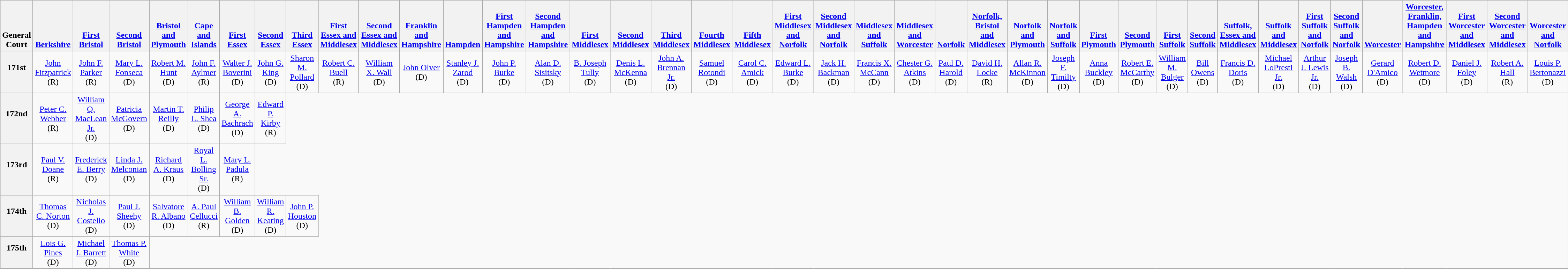<table class="wikitable" style="text-align:center">
<tr valign=bottom>
<th>General Court</th>
<th><a href='#'>Berkshire</a></th>
<th><a href='#'>First Bristol</a></th>
<th><a href='#'>Second Bristol</a></th>
<th><a href='#'>Bristol and Plymouth</a></th>
<th><a href='#'>Cape and Islands</a></th>
<th><a href='#'>First Essex</a></th>
<th><a href='#'>Second Essex</a></th>
<th><a href='#'>Third Essex</a></th>
<th><a href='#'>First Essex and Middlesex</a></th>
<th><a href='#'>Second Essex and Middlesex</a></th>
<th><a href='#'>Franklin and Hampshire</a></th>
<th><a href='#'>Hampden</a></th>
<th><a href='#'>First Hampden and Hampshire</a></th>
<th><a href='#'>Second Hampden and Hampshire</a></th>
<th><a href='#'>First Middlesex</a></th>
<th><a href='#'>Second Middlesex</a></th>
<th><a href='#'>Third Middlesex</a></th>
<th><a href='#'>Fourth Middlesex</a></th>
<th><a href='#'>Fifth Middlesex</a></th>
<th><a href='#'>First Middlesex and Norfolk</a></th>
<th><a href='#'>Second Middlesex and Norfolk</a></th>
<th><a href='#'>Middlesex and Suffolk</a></th>
<th><a href='#'>Middlesex and Worcester</a></th>
<th><a href='#'>Norfolk</a></th>
<th><a href='#'>Norfolk, Bristol and Middlesex</a></th>
<th><a href='#'>Norfolk and Plymouth</a></th>
<th><a href='#'>Norfolk and Suffolk</a></th>
<th><a href='#'>First Plymouth</a></th>
<th><a href='#'>Second Plymouth</a></th>
<th><a href='#'>First Suffolk</a></th>
<th><a href='#'>Second Suffolk</a></th>
<th><a href='#'>Suffolk, Essex and Middlesex</a></th>
<th><a href='#'>Suffolk and Middlesex</a></th>
<th><a href='#'>First Suffolk and Norfolk</a></th>
<th><a href='#'>Second Suffolk and Norfolk</a></th>
<th><a href='#'>Worcester</a></th>
<th><a href='#'>Worcester, Franklin, Hampden and Hampshire</a></th>
<th><a href='#'>First Worcester and Middlesex</a></th>
<th><a href='#'>Second Worcester and Middlesex</a></th>
<th><a href='#'>Worcester and Norfolk</a></th>
</tr>
<tr>
<th>171st<br><br></th>
<td><a href='#'>John Fitzpatrick</a><br>(R)</td>
<td><a href='#'>John F. Parker</a><br>(R)</td>
<td><a href='#'>Mary L. Fonseca</a><br>(D)</td>
<td><a href='#'>Robert M. Hunt</a><br>(D)</td>
<td><a href='#'>John F. Aylmer</a><br>(R)</td>
<td><a href='#'>Walter J. Boverini</a><br>(D)</td>
<td><a href='#'>John G. King</a><br>(D)</td>
<td><a href='#'>Sharon M. Pollard</a><br>(D)</td>
<td><a href='#'>Robert C. Buell</a><br>(R)</td>
<td><a href='#'>William X. Wall</a><br>(D)</td>
<td><a href='#'>John Olver</a><br>(D)</td>
<td><a href='#'>Stanley J. Zarod</a><br>(D)</td>
<td><a href='#'>John P. Burke</a><br>(D)</td>
<td><a href='#'>Alan D. Sisitsky</a><br>(D)</td>
<td><a href='#'>B. Joseph Tully</a><br>(D)</td>
<td><a href='#'>Denis L. McKenna</a><br>(D)</td>
<td><a href='#'>John A. Brennan Jr.</a><br>(D)</td>
<td><a href='#'>Samuel Rotondi</a><br>(D)</td>
<td><a href='#'>Carol C. Amick</a><br>(D)</td>
<td><a href='#'>Edward L. Burke</a><br>(D)</td>
<td><a href='#'>Jack H. Backman</a><br>(D)</td>
<td><a href='#'>Francis X. McCann</a><br>(D)</td>
<td><a href='#'>Chester G. Atkins</a><br>(D)</td>
<td><a href='#'>Paul D. Harold</a><br>(D)</td>
<td><a href='#'>David H. Locke</a><br>(R)</td>
<td><a href='#'>Allan R. McKinnon</a><br>(D)</td>
<td><a href='#'>Joseph F. Timilty</a><br>(D)</td>
<td><a href='#'>Anna Buckley</a><br>(D)</td>
<td><a href='#'>Robert E. McCarthy</a><br>(D)</td>
<td><a href='#'>William M. Bulger</a><br>(D)</td>
<td><a href='#'>Bill Owens</a><br>(D)</td>
<td><a href='#'>Francis D. Doris</a><br>(D)</td>
<td><a href='#'>Michael LoPresti Jr.</a><br>(D)</td>
<td><a href='#'>Arthur J. Lewis Jr.</a><br>(D)</td>
<td><a href='#'>Joseph B. Walsh</a><br>(D)</td>
<td><a href='#'>Gerard D'Amico</a><br>(D)</td>
<td><a href='#'>Robert D. Wetmore</a><br>(D)</td>
<td><a href='#'>Daniel J. Foley</a><br>(D)</td>
<td><a href='#'>Robert A. Hall</a><br>(R)</td>
<td><a href='#'>Louis P. Bertonazzi</a><br>(D)</td>
</tr>
<tr>
<th>172nd<br><br></th>
<td><a href='#'>Peter C. Webber</a><br>(R)</td>
<td><a href='#'>William Q. MacLean Jr.</a><br>(D)</td>
<td><a href='#'>Patricia McGovern</a><br>(D)</td>
<td><a href='#'>Martin T. Reilly</a><br>(D)</td>
<td><a href='#'>Philip L. Shea</a><br>(D)</td>
<td><a href='#'>George A. Bachrach</a><br>(D)</td>
<td><a href='#'>Edward P. Kirby</a><br>(R)</td>
</tr>
<tr>
<th>173rd<br><br></th>
<td><a href='#'>Paul V. Doane</a><br>(R)</td>
<td><a href='#'>Frederick E. Berry</a><br>(D)</td>
<td><a href='#'>Linda J. Melconian</a><br>(D)</td>
<td><a href='#'>Richard A. Kraus</a><br>(D)</td>
<td><a href='#'>Royal L. Bolling Sr.</a><br>(D)</td>
<td><a href='#'>Mary L. Padula</a><br>(R)</td>
</tr>
<tr>
<th>174th<br><br></th>
<td><a href='#'>Thomas C. Norton</a><br>(D)</td>
<td><a href='#'>Nicholas J. Costello</a><br>(D)</td>
<td><a href='#'>Paul J. Sheehy</a><br>(D)</td>
<td><a href='#'>Salvatore R. Albano</a><br>(D)</td>
<td><a href='#'>A. Paul Cellucci</a><br>(R)</td>
<td><a href='#'>William B. Golden</a><br>(D)</td>
<td><a href='#'>William R. Keating</a><br>(D)</td>
<td><a href='#'>John P. Houston</a><br>(D)</td>
</tr>
<tr>
<th>175th<br><br></th>
<td><a href='#'>Lois G. Pines</a><br>(D)</td>
<td><a href='#'>Michael J. Barrett</a><br>(D)</td>
<td><a href='#'>Thomas P. White</a><br>(D)</td>
</tr>
</table>
